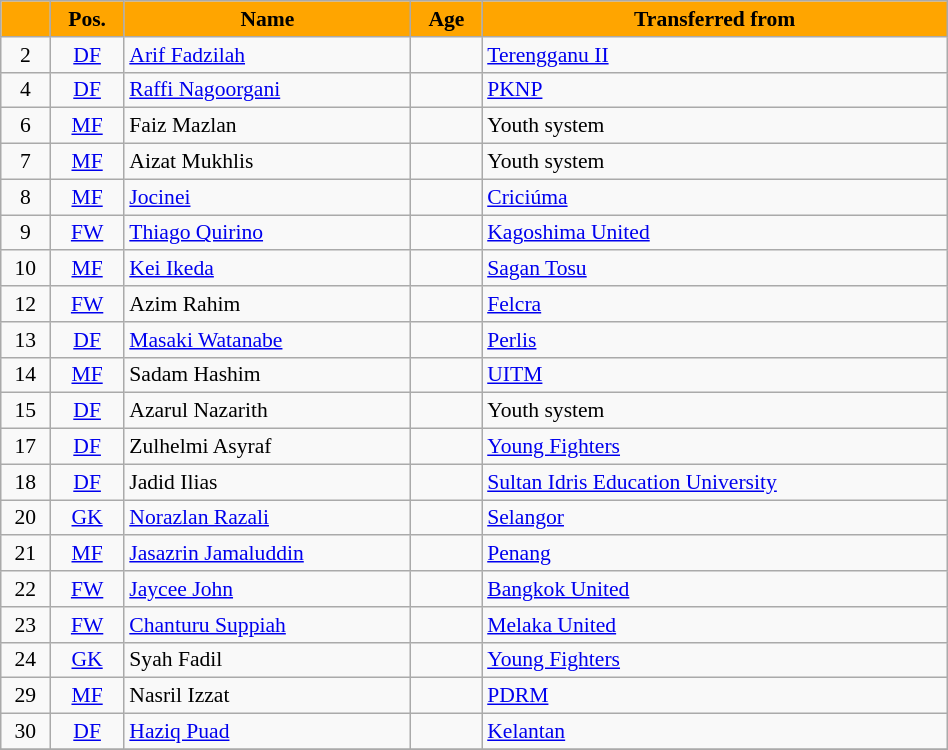<table class="wikitable" style="text-align:center; font-size:90%; width:50%;">
<tr>
<th style="background:Orange; color:Black; text-align:center;"></th>
<th style="background:Orange; color:Black; text-align:center;">Pos.</th>
<th style="background:Orange; color:Black; text-align:center;">Name</th>
<th style="background:Orange; color:Black; text-align:center;">Age</th>
<th style="background:Orange; color:Black; text-align:center;">Transferred from</th>
</tr>
<tr>
<td>2</td>
<td><a href='#'>DF</a></td>
<td align=left> <a href='#'>Arif Fadzilah</a></td>
<td></td>
<td align=left> <a href='#'>Terengganu II</a></td>
</tr>
<tr>
<td>4</td>
<td><a href='#'>DF</a></td>
<td align=left> <a href='#'>Raffi Nagoorgani</a></td>
<td></td>
<td align=left> <a href='#'>PKNP</a></td>
</tr>
<tr>
<td>6</td>
<td><a href='#'>MF</a></td>
<td align=left> Faiz Mazlan</td>
<td></td>
<td align=left>Youth system</td>
</tr>
<tr>
<td>7</td>
<td><a href='#'>MF</a></td>
<td align=left> Aizat Mukhlis</td>
<td></td>
<td align=left>Youth system</td>
</tr>
<tr>
<td>8</td>
<td><a href='#'>MF</a></td>
<td align=left> <a href='#'>Jocinei</a></td>
<td></td>
<td align=left> <a href='#'>Criciúma</a></td>
</tr>
<tr>
<td>9</td>
<td><a href='#'>FW</a></td>
<td align=left> <a href='#'>Thiago Quirino</a></td>
<td></td>
<td align=left> <a href='#'>Kagoshima United</a></td>
</tr>
<tr>
<td>10</td>
<td><a href='#'>MF</a></td>
<td align=left> <a href='#'>Kei Ikeda</a></td>
<td></td>
<td align=left> <a href='#'>Sagan Tosu</a></td>
</tr>
<tr>
<td>12</td>
<td><a href='#'>FW</a></td>
<td align=left> Azim Rahim</td>
<td></td>
<td align=left> <a href='#'>Felcra</a></td>
</tr>
<tr>
<td>13</td>
<td><a href='#'>DF</a></td>
<td align=left> <a href='#'>Masaki Watanabe</a></td>
<td></td>
<td align=left> <a href='#'>Perlis</a></td>
</tr>
<tr>
<td>14</td>
<td><a href='#'>MF</a></td>
<td align=left> Sadam Hashim</td>
<td></td>
<td align=left> <a href='#'>UITM</a></td>
</tr>
<tr>
<td>15</td>
<td><a href='#'>DF</a></td>
<td align=left> Azarul Nazarith</td>
<td></td>
<td align=left>Youth system</td>
</tr>
<tr>
<td>17</td>
<td><a href='#'>DF</a></td>
<td align=left> Zulhelmi Asyraf</td>
<td></td>
<td align=left><a href='#'>Young Fighters</a></td>
</tr>
<tr>
<td>18</td>
<td><a href='#'>DF</a></td>
<td align=left> Jadid Ilias</td>
<td></td>
<td align=left> <a href='#'>Sultan Idris Education University</a></td>
</tr>
<tr>
<td>20</td>
<td><a href='#'>GK</a></td>
<td align=left> <a href='#'>Norazlan Razali</a></td>
<td></td>
<td align=left> <a href='#'>Selangor</a></td>
</tr>
<tr>
<td>21</td>
<td><a href='#'>MF</a></td>
<td align=left> <a href='#'>Jasazrin Jamaluddin</a></td>
<td></td>
<td align=left> <a href='#'>Penang</a></td>
</tr>
<tr>
<td>22</td>
<td><a href='#'>FW</a></td>
<td align=left> <a href='#'>Jaycee John</a></td>
<td></td>
<td align=left> <a href='#'>Bangkok United</a></td>
</tr>
<tr>
<td>23</td>
<td><a href='#'>FW</a></td>
<td align=left> <a href='#'>Chanturu Suppiah</a></td>
<td></td>
<td align=left> <a href='#'>Melaka United</a></td>
</tr>
<tr>
<td>24</td>
<td><a href='#'>GK</a></td>
<td align=left> Syah Fadil</td>
<td></td>
<td align=left> <a href='#'>Young Fighters</a></td>
</tr>
<tr>
<td>29</td>
<td><a href='#'>MF</a></td>
<td align=left> Nasril Izzat</td>
<td></td>
<td align=left> <a href='#'>PDRM</a></td>
</tr>
<tr>
<td>30</td>
<td><a href='#'>DF</a></td>
<td align=left> <a href='#'>Haziq Puad</a></td>
<td></td>
<td align=left> <a href='#'>Kelantan</a></td>
</tr>
<tr>
</tr>
</table>
